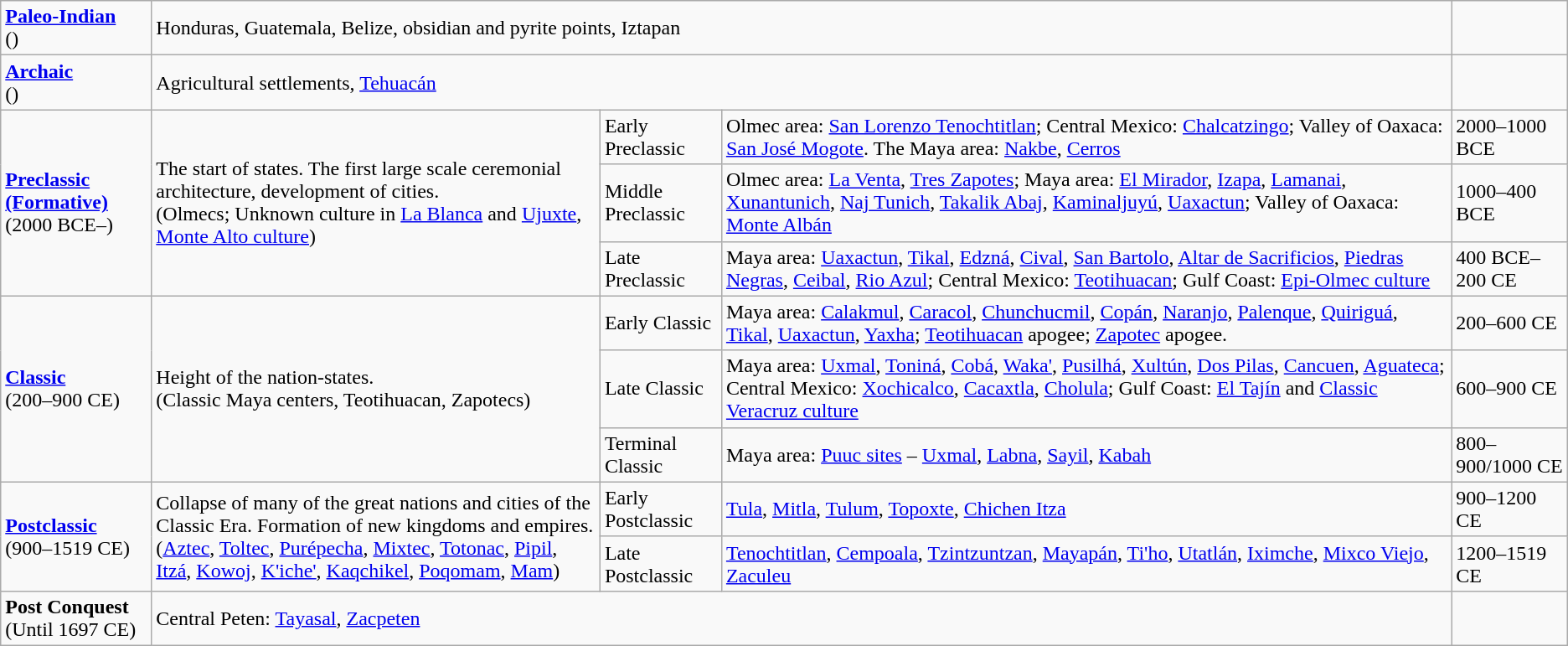<table class="wikitable">
<tr>
<td rowspan=1><strong><a href='#'>Paleo-Indian</a></strong> <br> ()</td>
<td rowspan=1 colspan=3>Honduras, Guatemala, Belize, obsidian and pyrite points, Iztapan</td>
<td></td>
</tr>
<tr>
<td rowspan=1><strong><a href='#'>Archaic</a></strong> <br> ()</td>
<td rowspan=1 colspan=3>Agricultural settlements, <a href='#'>Tehuacán</a></td>
<td></td>
</tr>
<tr>
<td rowspan=3><strong><a href='#'>Preclassic (Formative)</a></strong> <br> (2000 BCE–)</td>
<td rowspan=3>The start of states. The first large scale ceremonial architecture, development of cities.<br>(Olmecs; Unknown culture in <a href='#'>La Blanca</a> and <a href='#'>Ujuxte</a>, <a href='#'>Monte Alto culture</a>)</td>
<td>Early Preclassic</td>
<td>Olmec area: <a href='#'>San Lorenzo Tenochtitlan</a>; Central Mexico: <a href='#'>Chalcatzingo</a>; Valley of Oaxaca: <a href='#'>San José Mogote</a>. The Maya area: <a href='#'>Nakbe</a>, <a href='#'>Cerros</a></td>
<td>2000–1000 BCE</td>
</tr>
<tr>
<td>Middle Preclassic</td>
<td>Olmec area: <a href='#'>La Venta</a>, <a href='#'>Tres Zapotes</a>; Maya area: <a href='#'>El Mirador</a>, <a href='#'>Izapa</a>, <a href='#'>Lamanai</a>, <a href='#'>Xunantunich</a>, <a href='#'>Naj Tunich</a>, <a href='#'>Takalik Abaj</a>, <a href='#'>Kaminaljuyú</a>, <a href='#'>Uaxactun</a>; Valley of Oaxaca: <a href='#'>Monte Albán</a></td>
<td>1000–400 BCE</td>
</tr>
<tr>
<td>Late Preclassic</td>
<td>Maya area: <a href='#'>Uaxactun</a>, <a href='#'>Tikal</a>, <a href='#'>Edzná</a>, <a href='#'>Cival</a>, <a href='#'>San Bartolo</a>, <a href='#'>Altar de Sacrificios</a>, <a href='#'>Piedras Negras</a>, <a href='#'>Ceibal</a>, <a href='#'>Rio Azul</a>; Central Mexico: <a href='#'>Teotihuacan</a>; Gulf Coast: <a href='#'>Epi-Olmec culture</a></td>
<td>400 BCE–200 CE</td>
</tr>
<tr>
<td rowspan=3><strong><a href='#'>Classic</a></strong> <br> (200–900 CE)</td>
<td rowspan=3>Height of the nation-states.<br>(Classic Maya centers, Teotihuacan, Zapotecs)</td>
<td>Early Classic</td>
<td>Maya area: <a href='#'>Calakmul</a>, <a href='#'>Caracol</a>, <a href='#'>Chunchucmil</a>, <a href='#'>Copán</a>, <a href='#'>Naranjo</a>, <a href='#'>Palenque</a>, <a href='#'>Quiriguá</a>, <a href='#'>Tikal</a>, <a href='#'>Uaxactun</a>, <a href='#'>Yaxha</a>; <a href='#'>Teotihuacan</a> apogee; <a href='#'>Zapotec</a> apogee.</td>
<td>200–600 CE</td>
</tr>
<tr>
<td>Late Classic</td>
<td>Maya area: <a href='#'>Uxmal</a>, <a href='#'>Toniná</a>, <a href='#'>Cobá</a>, <a href='#'>Waka'</a>, <a href='#'>Pusilhá</a>, <a href='#'>Xultún</a>, <a href='#'>Dos Pilas</a>, <a href='#'>Cancuen</a>, <a href='#'>Aguateca</a>; Central Mexico: <a href='#'>Xochicalco</a>, <a href='#'>Cacaxtla</a>, <a href='#'>Cholula</a>; Gulf Coast: <a href='#'>El Tajín</a> and <a href='#'>Classic Veracruz culture</a></td>
<td>600–900 CE</td>
</tr>
<tr>
<td>Terminal Classic</td>
<td>Maya area: <a href='#'>Puuc sites</a> – <a href='#'>Uxmal</a>, <a href='#'>Labna</a>, <a href='#'>Sayil</a>, <a href='#'>Kabah</a></td>
<td>800–900/1000 CE</td>
</tr>
<tr>
<td rowspan=2><strong><a href='#'>Postclassic</a></strong> <br> (900–1519 CE)</td>
<td rowspan=2>Collapse of many of the great nations and cities of the Classic Era. Formation of new kingdoms and empires.<br>(<a href='#'>Aztec</a>, <a href='#'>Toltec</a>, <a href='#'>Purépecha</a>, <a href='#'>Mixtec</a>, <a href='#'>Totonac</a>, <a href='#'>Pipil</a>, <a href='#'>Itzá</a>, <a href='#'>Kowoj</a>, <a href='#'>K'iche'</a>, <a href='#'>Kaqchikel</a>, <a href='#'>Poqomam</a>, <a href='#'>Mam</a>)</td>
<td>Early Postclassic</td>
<td><a href='#'>Tula</a>, <a href='#'>Mitla</a>, <a href='#'>Tulum</a>, <a href='#'>Topoxte</a>, <a href='#'>Chichen Itza</a></td>
<td>900–1200 CE</td>
</tr>
<tr>
<td>Late Postclassic</td>
<td><a href='#'>Tenochtitlan</a>, <a href='#'>Cempoala</a>, <a href='#'>Tzintzuntzan</a>, <a href='#'>Mayapán</a>, <a href='#'>Ti'ho</a>, <a href='#'>Utatlán</a>, <a href='#'>Iximche</a>, <a href='#'>Mixco Viejo</a>, <a href='#'>Zaculeu</a></td>
<td>1200–1519 CE</td>
</tr>
<tr>
<td rowspan=1><strong>Post Conquest</strong> <br> (Until 1697 CE)</td>
<td rowspan=1 colspan=3>Central Peten: <a href='#'>Tayasal</a>, <a href='#'>Zacpeten</a></td>
<td></td>
</tr>
</table>
